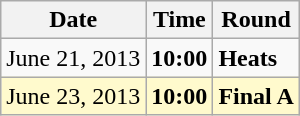<table class="wikitable">
<tr>
<th>Date</th>
<th>Time</th>
<th>Round</th>
</tr>
<tr>
<td>June 21, 2013</td>
<td><strong>10:00</strong></td>
<td><strong>Heats</strong></td>
</tr>
<tr style=background:lemonchiffon>
<td>June 23, 2013</td>
<td><strong>10:00</strong></td>
<td><strong>Final A</strong></td>
</tr>
</table>
